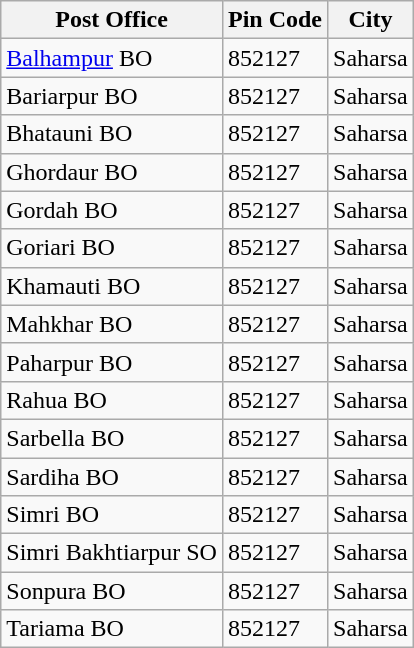<table class="wikitable">
<tr>
<th>Post Office</th>
<th>Pin Code</th>
<th>City</th>
</tr>
<tr>
<td><a href='#'>Balhampur</a> BO</td>
<td>852127</td>
<td>Saharsa</td>
</tr>
<tr>
<td>Bariarpur BO</td>
<td>852127</td>
<td>Saharsa</td>
</tr>
<tr>
<td>Bhatauni BO</td>
<td>852127</td>
<td>Saharsa</td>
</tr>
<tr>
<td>Ghordaur BO</td>
<td>852127</td>
<td>Saharsa</td>
</tr>
<tr>
<td>Gordah BO</td>
<td>852127</td>
<td>Saharsa</td>
</tr>
<tr>
<td>Goriari BO</td>
<td>852127</td>
<td>Saharsa</td>
</tr>
<tr>
<td>Khamauti BO</td>
<td>852127</td>
<td>Saharsa</td>
</tr>
<tr>
<td>Mahkhar BO</td>
<td>852127</td>
<td>Saharsa</td>
</tr>
<tr>
<td>Paharpur BO</td>
<td>852127</td>
<td>Saharsa</td>
</tr>
<tr>
<td>Rahua BO</td>
<td>852127</td>
<td>Saharsa</td>
</tr>
<tr>
<td>Sarbella BO</td>
<td>852127</td>
<td>Saharsa</td>
</tr>
<tr>
<td>Sardiha BO</td>
<td>852127</td>
<td>Saharsa</td>
</tr>
<tr>
<td>Simri BO</td>
<td>852127</td>
<td>Saharsa</td>
</tr>
<tr>
<td>Simri Bakhtiarpur SO</td>
<td>852127</td>
<td>Saharsa</td>
</tr>
<tr>
<td>Sonpura BO</td>
<td>852127</td>
<td>Saharsa</td>
</tr>
<tr>
<td>Tariama BO</td>
<td>852127</td>
<td>Saharsa</td>
</tr>
</table>
